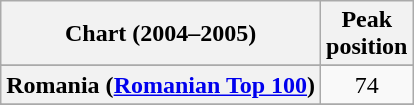<table class="wikitable sortable plainrowheaders" style="text-align:center">
<tr>
<th>Chart (2004–2005)</th>
<th>Peak<br>position</th>
</tr>
<tr>
</tr>
<tr>
</tr>
<tr>
</tr>
<tr>
<th scope="row">Romania (<a href='#'>Romanian Top 100</a>)</th>
<td>74</td>
</tr>
<tr>
</tr>
<tr>
</tr>
</table>
